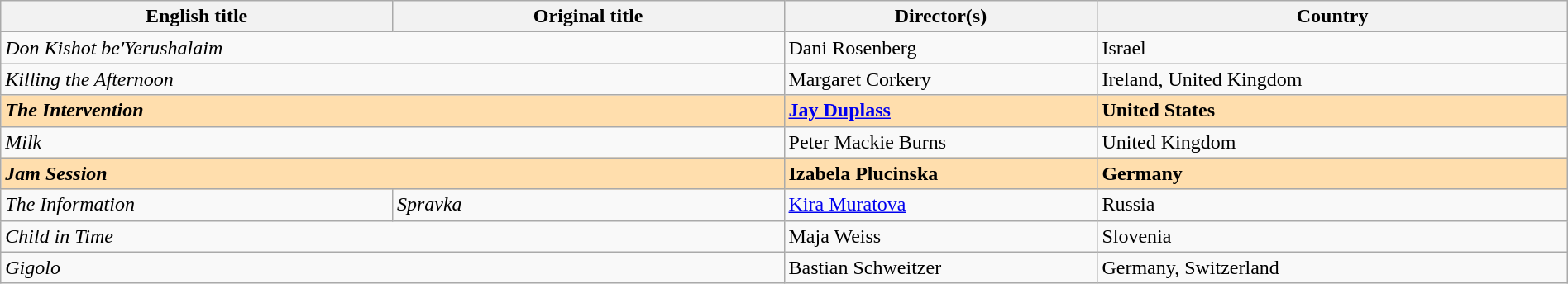<table class="wikitable" width="100%" cellpadding="5">
<tr>
<th width="25%">English title</th>
<th width="25%">Original title</th>
<th width="20%">Director(s)</th>
<th width="30%">Country</th>
</tr>
<tr>
<td colspan="2"><em>Don Kishot be'Yerushalaim</em></td>
<td>Dani Rosenberg</td>
<td>Israel</td>
</tr>
<tr>
<td colspan="2"><em>Killing the Afternoon</em></td>
<td>Margaret Corkery</td>
<td>Ireland, United Kingdom</td>
</tr>
<tr style="background:#FFDEAD;">
<td colspan="2"><strong><em>The Intervention</em></strong></td>
<td><strong><a href='#'>Jay Duplass</a></strong></td>
<td><strong>United States</strong></td>
</tr>
<tr>
<td colspan="2"><em>Milk</em></td>
<td>Peter Mackie Burns</td>
<td>United Kingdom</td>
</tr>
<tr style="background:#FFDEAD;">
<td colspan="2"><strong><em>Jam Session</em></strong></td>
<td><strong>Izabela Plucinska</strong></td>
<td><strong>Germany</strong></td>
</tr>
<tr>
<td><em>The Information</em></td>
<td><em>Spravka</em></td>
<td><a href='#'>Kira Muratova</a></td>
<td>Russia</td>
</tr>
<tr>
<td colspan="2"><em>Child in Time</em></td>
<td>Maja Weiss</td>
<td>Slovenia</td>
</tr>
<tr>
<td colspan="2"><em>Gigolo</em></td>
<td>Bastian Schweitzer</td>
<td>Germany, Switzerland</td>
</tr>
</table>
